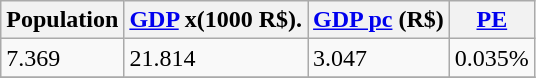<table class="wikitable" border="1">
<tr>
<th>Population</th>
<th><a href='#'>GDP</a> x(1000 R$).</th>
<th><a href='#'>GDP pc</a> (R$)</th>
<th><a href='#'>PE</a></th>
</tr>
<tr>
<td>7.369</td>
<td>21.814</td>
<td>3.047</td>
<td>0.035%</td>
</tr>
<tr>
</tr>
</table>
